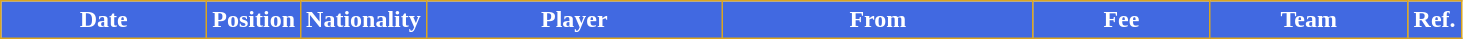<table class="wikitable" style="text-align:center">
<tr>
<th style="background:royalblue;color:white;border:1px solid goldenrod;width:130px">Date</th>
<th style="background:royalblue;color:white;border:1px solid goldenrod;width:50px">Position</th>
<th style="background:royalblue;color:white;border:1px solid goldenrod;width:50px">Nationality</th>
<th style="background:royalblue;color:white;border:1px solid goldenrod;width:190px">Player</th>
<th style="background:royalblue;color:white;border:1px solid goldenrod;width:200px">From</th>
<th style="background:royalblue;color:white;border:1px solid goldenrod;width:110px">Fee</th>
<th style="background:royalblue;color:white;border:1px solid goldenrod;width:125px">Team</th>
<th style="background:royalblue;color:white;border:1px solid goldenrod;width:25px">Ref.</th>
</tr>
</table>
